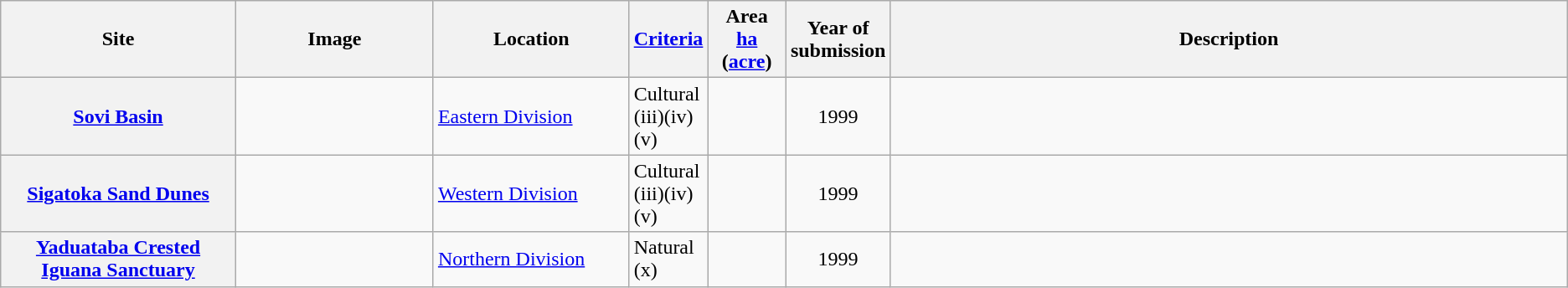<table class="wikitable sortable">
<tr>
<th scope="col" style="width:15%;">Site</th>
<th scope="col" class="unsortable" style="width:150px;">Image</th>
<th scope="col" style="width:12.5%;">Location</th>
<th scope="row" style="width:5%;"><a href='#'>Criteria</a></th>
<th scope="col" style="width:5%;">Area<br><a href='#'>ha</a> (<a href='#'>acre</a>)<br></th>
<th scope="col" style="width:5%;">Year of submission</th>
<th scope="col" class="unsortable">Description</th>
</tr>
<tr>
<th><a href='#'>Sovi Basin</a></th>
<td></td>
<td><a href='#'>Eastern Division</a><br><small></small></td>
<td>Cultural (iii)(iv)(v)</td>
<td></td>
<td align="center">1999</td>
<td></td>
</tr>
<tr>
<th><a href='#'>Sigatoka Sand Dunes</a></th>
<td></td>
<td><a href='#'>Western Division</a><br><small></small></td>
<td>Cultural (iii)(iv)(v)</td>
<td></td>
<td align="center">1999</td>
<td></td>
</tr>
<tr>
<th><a href='#'>Yaduataba Crested Iguana Sanctuary</a></th>
<td></td>
<td><a href='#'>Northern Division</a><br><small></small></td>
<td>Natural (x)</td>
<td></td>
<td align="center">1999</td>
<td></td>
</tr>
</table>
